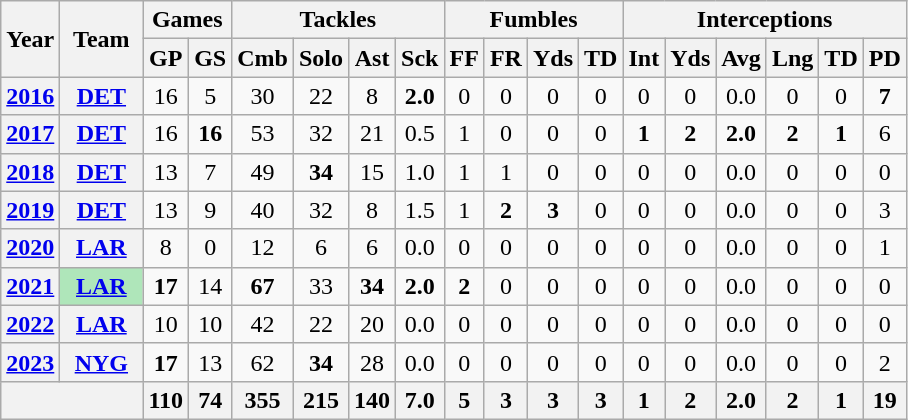<table class="wikitable" style="text-align:center;">
<tr>
<th rowspan="2">Year</th>
<th rowspan="2">Team</th>
<th colspan="2">Games</th>
<th colspan="4">Tackles</th>
<th colspan="4">Fumbles</th>
<th colspan="6">Interceptions</th>
</tr>
<tr>
<th>GP</th>
<th>GS</th>
<th>Cmb</th>
<th>Solo</th>
<th>Ast</th>
<th>Sck</th>
<th>FF</th>
<th>FR</th>
<th>Yds</th>
<th>TD</th>
<th>Int</th>
<th>Yds</th>
<th>Avg</th>
<th>Lng</th>
<th>TD</th>
<th>PD</th>
</tr>
<tr>
<th><a href='#'>2016</a></th>
<th><a href='#'>DET</a></th>
<td>16</td>
<td>5</td>
<td>30</td>
<td>22</td>
<td>8</td>
<td><strong>2.0</strong></td>
<td>0</td>
<td>0</td>
<td>0</td>
<td>0</td>
<td>0</td>
<td>0</td>
<td>0.0</td>
<td>0</td>
<td>0</td>
<td><strong>7</strong></td>
</tr>
<tr>
<th><a href='#'>2017</a></th>
<th><a href='#'>DET</a></th>
<td>16</td>
<td><strong>16</strong></td>
<td>53</td>
<td>32</td>
<td>21</td>
<td>0.5</td>
<td>1</td>
<td>0</td>
<td>0</td>
<td>0</td>
<td><strong>1</strong></td>
<td><strong>2</strong></td>
<td><strong>2.0</strong></td>
<td><strong>2</strong></td>
<td><strong>1</strong></td>
<td>6</td>
</tr>
<tr>
<th><a href='#'>2018</a></th>
<th><a href='#'>DET</a></th>
<td>13</td>
<td>7</td>
<td>49</td>
<td><strong>34</strong></td>
<td>15</td>
<td>1.0</td>
<td>1</td>
<td>1</td>
<td>0</td>
<td>0</td>
<td>0</td>
<td>0</td>
<td>0.0</td>
<td>0</td>
<td>0</td>
<td>0</td>
</tr>
<tr>
<th><a href='#'>2019</a></th>
<th><a href='#'>DET</a></th>
<td>13</td>
<td>9</td>
<td>40</td>
<td>32</td>
<td>8</td>
<td>1.5</td>
<td>1</td>
<td><strong>2</strong></td>
<td><strong>3</strong></td>
<td>0</td>
<td>0</td>
<td>0</td>
<td>0.0</td>
<td>0</td>
<td>0</td>
<td>3</td>
</tr>
<tr>
<th><a href='#'>2020</a></th>
<th><a href='#'> LAR</a></th>
<td>8</td>
<td>0</td>
<td>12</td>
<td>6</td>
<td>6</td>
<td>0.0</td>
<td>0</td>
<td>0</td>
<td>0</td>
<td>0</td>
<td>0</td>
<td>0</td>
<td>0.0</td>
<td>0</td>
<td>0</td>
<td>1</td>
</tr>
<tr>
<th><a href='#'>2021</a></th>
<th style="background:#afe6ba; width:3em;"><a href='#'>LAR</a></th>
<td><strong>17</strong></td>
<td>14</td>
<td><strong>67</strong></td>
<td>33</td>
<td><strong>34</strong></td>
<td><strong>2.0</strong></td>
<td><strong>2</strong></td>
<td>0</td>
<td>0</td>
<td>0</td>
<td>0</td>
<td>0</td>
<td>0.0</td>
<td>0</td>
<td>0</td>
<td>0</td>
</tr>
<tr>
<th><a href='#'>2022</a></th>
<th><a href='#'>LAR</a></th>
<td>10</td>
<td>10</td>
<td>42</td>
<td>22</td>
<td>20</td>
<td>0.0</td>
<td>0</td>
<td>0</td>
<td>0</td>
<td>0</td>
<td>0</td>
<td>0</td>
<td>0.0</td>
<td>0</td>
<td>0</td>
<td>0</td>
</tr>
<tr>
<th><a href='#'>2023</a></th>
<th><a href='#'>NYG</a></th>
<td><strong>17</strong></td>
<td>13</td>
<td>62</td>
<td><strong>34</strong></td>
<td>28</td>
<td>0.0</td>
<td>0</td>
<td>0</td>
<td>0</td>
<td>0</td>
<td>0</td>
<td>0</td>
<td>0.0</td>
<td>0</td>
<td>0</td>
<td>2</td>
</tr>
<tr>
<th colspan="2"></th>
<th>110</th>
<th>74</th>
<th>355</th>
<th>215</th>
<th>140</th>
<th>7.0</th>
<th>5</th>
<th>3</th>
<th>3</th>
<th>3</th>
<th>1</th>
<th>2</th>
<th>2.0</th>
<th>2</th>
<th>1</th>
<th>19</th>
</tr>
</table>
